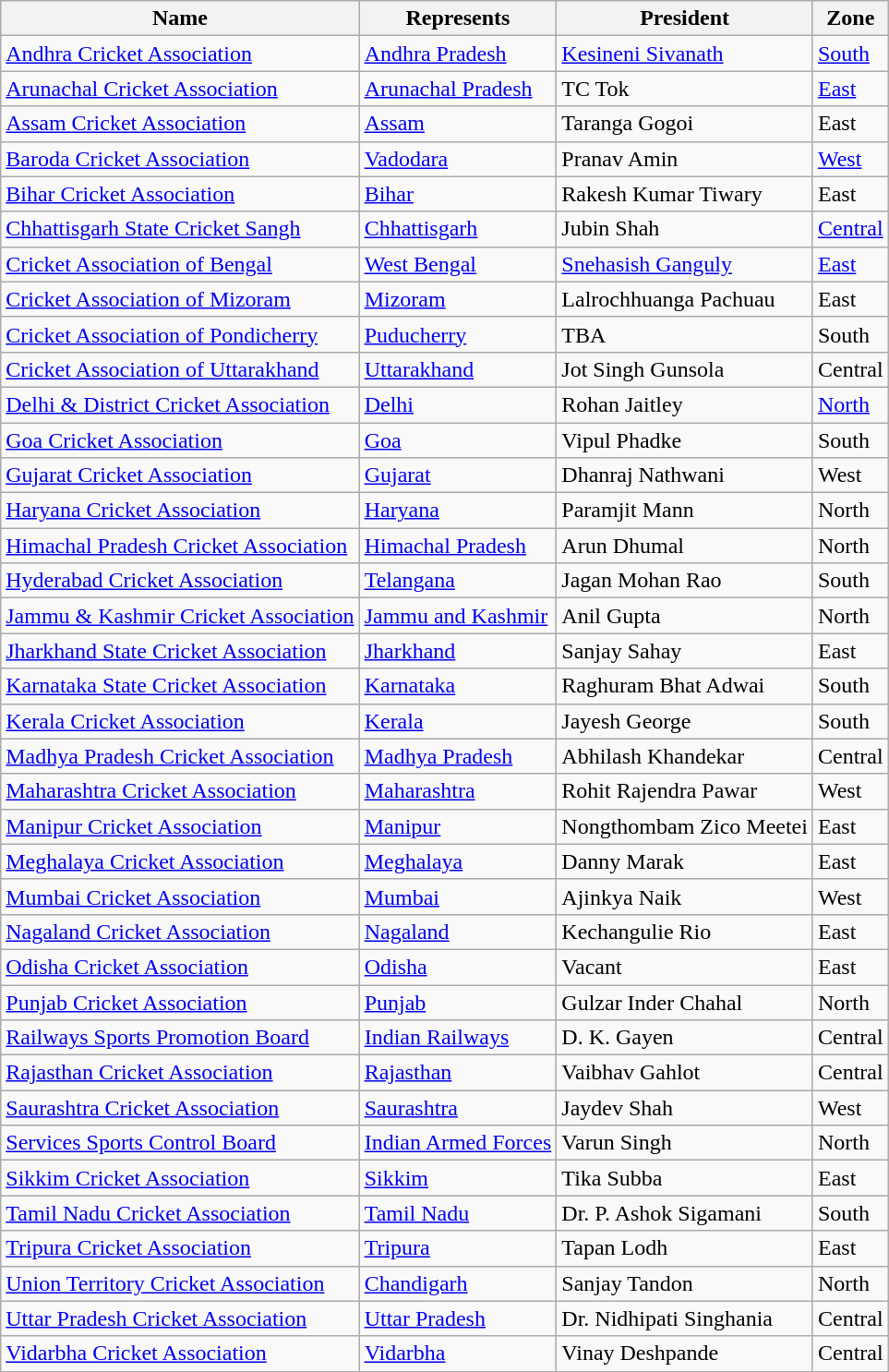<table class="wikitable sortable">
<tr>
<th>Name</th>
<th>Represents</th>
<th>President</th>
<th>Zone</th>
</tr>
<tr>
<td><a href='#'>Andhra Cricket Association</a></td>
<td><a href='#'>Andhra Pradesh</a></td>
<td><a href='#'>Kesineni Sivanath</a></td>
<td><a href='#'>South</a></td>
</tr>
<tr>
<td><a href='#'>Arunachal Cricket Association</a></td>
<td><a href='#'>Arunachal Pradesh</a></td>
<td>TC Tok</td>
<td><a href='#'>East</a></td>
</tr>
<tr>
<td><a href='#'>Assam Cricket Association</a></td>
<td><a href='#'>Assam</a></td>
<td>Taranga Gogoi</td>
<td>East</td>
</tr>
<tr>
<td><a href='#'>Baroda Cricket Association</a></td>
<td><a href='#'>Vadodara</a></td>
<td>Pranav Amin</td>
<td><a href='#'>West</a></td>
</tr>
<tr>
<td><a href='#'>Bihar Cricket Association</a></td>
<td><a href='#'>Bihar</a></td>
<td>Rakesh Kumar Tiwary</td>
<td>East</td>
</tr>
<tr>
<td><a href='#'>Chhattisgarh State Cricket Sangh</a></td>
<td><a href='#'>Chhattisgarh</a></td>
<td>Jubin Shah</td>
<td><a href='#'>Central</a></td>
</tr>
<tr>
<td><a href='#'>Cricket Association of Bengal</a></td>
<td><a href='#'>West Bengal</a></td>
<td><a href='#'>Snehasish Ganguly</a></td>
<td><a href='#'>East</a></td>
</tr>
<tr>
<td><a href='#'>Cricket Association of Mizoram</a></td>
<td><a href='#'>Mizoram</a></td>
<td>Lalrochhuanga Pachuau</td>
<td>East</td>
</tr>
<tr>
<td><a href='#'>Cricket Association of Pondicherry</a></td>
<td><a href='#'>Puducherry</a></td>
<td>TBA</td>
<td>South</td>
</tr>
<tr>
<td><a href='#'>Cricket Association of Uttarakhand</a></td>
<td><a href='#'>Uttarakhand</a></td>
<td>Jot Singh Gunsola</td>
<td>Central</td>
</tr>
<tr>
<td><a href='#'>Delhi & District Cricket Association</a></td>
<td><a href='#'>Delhi</a></td>
<td>Rohan Jaitley</td>
<td><a href='#'>North</a></td>
</tr>
<tr>
<td><a href='#'>Goa Cricket Association</a></td>
<td><a href='#'>Goa</a></td>
<td>Vipul Phadke</td>
<td>South</td>
</tr>
<tr>
<td><a href='#'>Gujarat Cricket Association</a></td>
<td><a href='#'>Gujarat</a><br></td>
<td>Dhanraj Nathwani</td>
<td>West</td>
</tr>
<tr>
<td><a href='#'>Haryana Cricket Association</a></td>
<td><a href='#'>Haryana</a></td>
<td>Paramjit Mann</td>
<td>North</td>
</tr>
<tr>
<td><a href='#'>Himachal Pradesh Cricket Association</a></td>
<td><a href='#'>Himachal Pradesh</a></td>
<td>Arun Dhumal</td>
<td>North</td>
</tr>
<tr>
<td><a href='#'>Hyderabad Cricket Association</a></td>
<td><a href='#'>Telangana</a></td>
<td>Jagan Mohan Rao</td>
<td>South</td>
</tr>
<tr>
<td><a href='#'>Jammu & Kashmir Cricket Association</a></td>
<td><a href='#'>Jammu and Kashmir</a></td>
<td>Anil Gupta</td>
<td>North</td>
</tr>
<tr>
<td><a href='#'>Jharkhand State Cricket Association</a></td>
<td><a href='#'>Jharkhand</a></td>
<td>Sanjay Sahay</td>
<td>East</td>
</tr>
<tr>
<td><a href='#'>Karnataka State Cricket Association</a></td>
<td><a href='#'>Karnataka</a></td>
<td>Raghuram Bhat Adwai</td>
<td>South</td>
</tr>
<tr>
<td><a href='#'>Kerala Cricket Association</a></td>
<td><a href='#'>Kerala</a></td>
<td>Jayesh George</td>
<td>South</td>
</tr>
<tr>
<td><a href='#'>Madhya Pradesh Cricket Association</a></td>
<td><a href='#'>Madhya Pradesh</a></td>
<td>Abhilash Khandekar</td>
<td>Central</td>
</tr>
<tr>
<td><a href='#'>Maharashtra Cricket Association</a></td>
<td><a href='#'>Maharashtra</a><br></td>
<td>Rohit Rajendra Pawar</td>
<td>West</td>
</tr>
<tr>
<td><a href='#'>Manipur Cricket Association</a></td>
<td><a href='#'>Manipur</a></td>
<td>Nongthombam Zico Meetei</td>
<td>East</td>
</tr>
<tr>
<td><a href='#'>Meghalaya Cricket Association</a></td>
<td><a href='#'>Meghalaya</a></td>
<td>Danny Marak</td>
<td>East</td>
</tr>
<tr>
<td><a href='#'>Mumbai Cricket Association</a></td>
<td><a href='#'>Mumbai</a></td>
<td>Ajinkya Naik</td>
<td>West</td>
</tr>
<tr>
<td><a href='#'>Nagaland Cricket Association</a></td>
<td><a href='#'>Nagaland</a></td>
<td>Kechangulie Rio</td>
<td>East</td>
</tr>
<tr>
<td><a href='#'>Odisha Cricket Association</a></td>
<td><a href='#'>Odisha</a></td>
<td>Vacant</td>
<td>East</td>
</tr>
<tr>
<td><a href='#'>Punjab Cricket Association</a></td>
<td><a href='#'>Punjab</a></td>
<td>Gulzar Inder Chahal</td>
<td>North</td>
</tr>
<tr>
<td><a href='#'>Railways Sports Promotion Board</a></td>
<td><a href='#'>Indian Railways</a></td>
<td>D. K. Gayen</td>
<td>Central</td>
</tr>
<tr>
<td><a href='#'>Rajasthan Cricket Association</a></td>
<td><a href='#'>Rajasthan</a></td>
<td>Vaibhav Gahlot</td>
<td>Central</td>
</tr>
<tr>
<td><a href='#'>Saurashtra Cricket Association</a></td>
<td><a href='#'>Saurashtra</a></td>
<td>Jaydev Shah</td>
<td>West</td>
</tr>
<tr>
<td><a href='#'>Services Sports Control Board</a></td>
<td><a href='#'>Indian Armed Forces</a></td>
<td>Varun Singh</td>
<td>North</td>
</tr>
<tr>
<td><a href='#'>Sikkim Cricket Association</a></td>
<td><a href='#'>Sikkim</a></td>
<td>Tika Subba</td>
<td>East</td>
</tr>
<tr>
<td><a href='#'>Tamil Nadu Cricket Association</a></td>
<td><a href='#'>Tamil Nadu</a></td>
<td>Dr. P. Ashok Sigamani</td>
<td>South</td>
</tr>
<tr>
<td><a href='#'>Tripura Cricket Association</a></td>
<td><a href='#'>Tripura</a></td>
<td>Tapan Lodh</td>
<td>East</td>
</tr>
<tr>
<td><a href='#'>Union Territory Cricket Association</a></td>
<td><a href='#'>Chandigarh</a></td>
<td>Sanjay Tandon</td>
<td>North</td>
</tr>
<tr>
<td><a href='#'>Uttar Pradesh Cricket Association</a></td>
<td><a href='#'>Uttar Pradesh</a></td>
<td>Dr. Nidhipati Singhania</td>
<td>Central</td>
</tr>
<tr>
<td><a href='#'>Vidarbha Cricket Association</a></td>
<td><a href='#'>Vidarbha</a></td>
<td>Vinay Deshpande</td>
<td>Central</td>
</tr>
</table>
